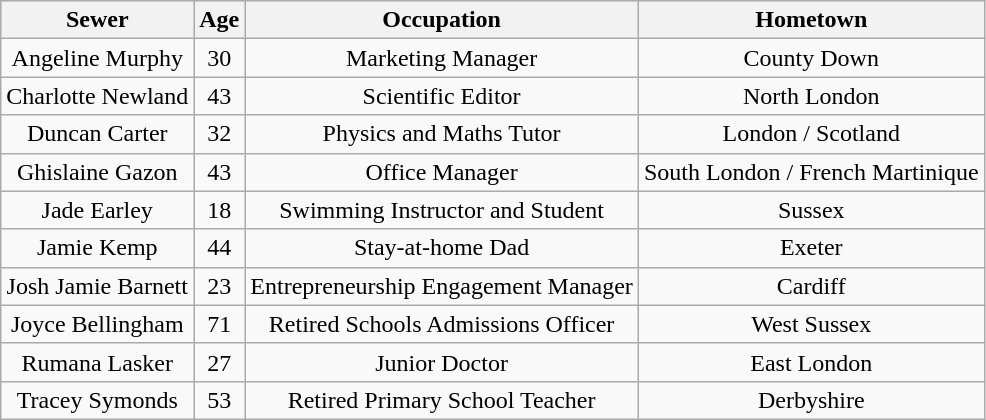<table class="wikitable" style="text-align:center">
<tr>
<th>Sewer</th>
<th>Age</th>
<th>Occupation</th>
<th>Hometown</th>
</tr>
<tr>
<td>Angeline Murphy</td>
<td>30</td>
<td>Marketing Manager</td>
<td>County Down</td>
</tr>
<tr>
<td>Charlotte Newland</td>
<td>43</td>
<td>Scientific Editor</td>
<td>North London</td>
</tr>
<tr>
<td>Duncan Carter</td>
<td>32</td>
<td>Physics and Maths Tutor</td>
<td>London / Scotland</td>
</tr>
<tr>
<td>Ghislaine Gazon</td>
<td>43</td>
<td>Office Manager</td>
<td>South London / French Martinique</td>
</tr>
<tr>
<td>Jade Earley</td>
<td>18</td>
<td>Swimming Instructor and Student</td>
<td>Sussex</td>
</tr>
<tr>
<td>Jamie Kemp</td>
<td>44</td>
<td>Stay-at-home Dad</td>
<td>Exeter</td>
</tr>
<tr>
<td>Josh Jamie Barnett</td>
<td>23</td>
<td>Entrepreneurship Engagement Manager</td>
<td>Cardiff</td>
</tr>
<tr>
<td>Joyce Bellingham</td>
<td>71</td>
<td>Retired Schools Admissions Officer</td>
<td>West Sussex</td>
</tr>
<tr>
<td>Rumana Lasker</td>
<td>27</td>
<td>Junior Doctor</td>
<td>East London</td>
</tr>
<tr>
<td>Tracey Symonds</td>
<td>53</td>
<td>Retired Primary School Teacher</td>
<td>Derbyshire</td>
</tr>
</table>
